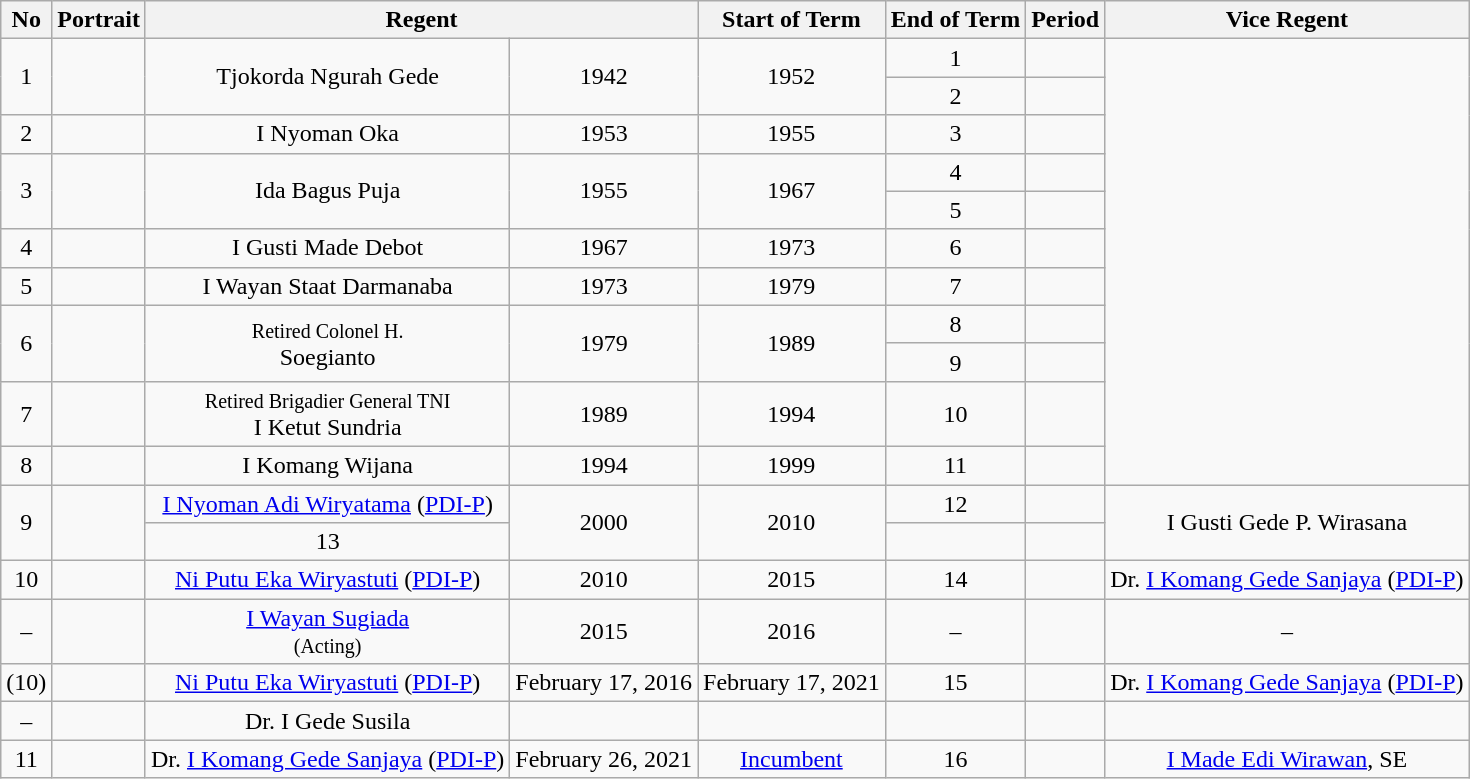<table class="wikitable mw-collapsible" style="text-align:center;">
<tr>
<th>No</th>
<th>Portrait</th>
<th colspan=2>Regent</th>
<th>Start of Term</th>
<th>End of Term</th>
<th>Period</th>
<th>Vice Regent</th>
</tr>
<tr>
<td rowspan=2>1</td>
<td rowspan=2></td>
<td rowspan=2>Tjokorda Ngurah Gede</td>
<td rowspan=2>1942</td>
<td rowspan=2>1952</td>
<td>1</td>
<td></td>
<td rowspan=11></td>
</tr>
<tr>
<td>2</td>
<td></td>
</tr>
<tr>
<td>2</td>
<td></td>
<td>I Nyoman Oka</td>
<td>1953</td>
<td>1955</td>
<td>3</td>
<td></td>
</tr>
<tr>
<td rowspan=2>3</td>
<td rowspan=2></td>
<td rowspan=2>Ida Bagus Puja</td>
<td rowspan=2>1955</td>
<td rowspan=2>1967</td>
<td>4</td>
<td></td>
</tr>
<tr>
<td>5</td>
<td></td>
</tr>
<tr>
<td>4</td>
<td></td>
<td>I Gusti Made Debot</td>
<td>1967</td>
<td>1973</td>
<td>6</td>
<td></td>
</tr>
<tr>
<td>5</td>
<td></td>
<td>I Wayan Staat Darmanaba</td>
<td>1973</td>
<td>1979</td>
<td>7</td>
<td></td>
</tr>
<tr>
<td rowspan=2>6</td>
<td rowspan=2></td>
<td rowspan=2><small>Retired Colonel H. </small><br>Soegianto</td>
<td rowspan=2>1979</td>
<td rowspan=2>1989</td>
<td>8</td>
<td></td>
</tr>
<tr>
<td>9</td>
<td></td>
</tr>
<tr>
<td>7</td>
<td></td>
<td><small>Retired Brigadier General TNI </small><br>I Ketut Sundria</td>
<td>1989</td>
<td>1994</td>
<td>10</td>
<td></td>
</tr>
<tr>
<td>8</td>
<td></td>
<td>I Komang Wijana</td>
<td>1994</td>
<td>1999</td>
<td>11</td>
<td></td>
</tr>
<tr>
<td rowspan=2>9</td>
<td rowspan=2></td>
<td><a href='#'>I Nyoman Adi Wiryatama</a> (<a href='#'>PDI-P</a>)</td>
<td rowspan=2>2000</td>
<td rowspan=2>2010</td>
<td>12</td>
<td></td>
<td rowspan=2>I Gusti Gede P. Wirasana</td>
</tr>
<tr>
<td>13</td>
<td></td>
</tr>
<tr>
<td>10</td>
<td></td>
<td><a href='#'>Ni Putu Eka Wiryastuti</a> (<a href='#'>PDI-P</a>)</td>
<td>2010</td>
<td>2015</td>
<td>14</td>
<td></td>
<td>Dr. <a href='#'>I Komang Gede Sanjaya</a> (<a href='#'>PDI-P</a>)</td>
</tr>
<tr>
<td>–</td>
<td></td>
<td><a href='#'>I Wayan Sugiada</a><br><small>(Acting)</small></td>
<td>2015</td>
<td>2016</td>
<td>–</td>
<td></td>
<td>–</td>
</tr>
<tr>
<td>(10)</td>
<td></td>
<td><a href='#'>Ni Putu Eka Wiryastuti</a> (<a href='#'>PDI-P</a>)</td>
<td>February 17, 2016</td>
<td>February 17, 2021</td>
<td>15</td>
<td></td>
<td>Dr. <a href='#'>I Komang Gede Sanjaya</a> (<a href='#'>PDI-P</a>)</td>
</tr>
<tr>
<td>–</td>
<td></td>
<td>Dr. I Gede Susila </td>
<td></td>
<td></td>
<td></td>
<td></td>
<td></td>
</tr>
<tr>
<td>11</td>
<td></td>
<td>Dr. <a href='#'>I Komang Gede Sanjaya</a> (<a href='#'>PDI-P</a>)</td>
<td>February 26, 2021</td>
<td><a href='#'>Incumbent</a></td>
<td>16</td>
<td></td>
<td><a href='#'>I Made Edi Wirawan</a>, SE</td>
</tr>
</table>
